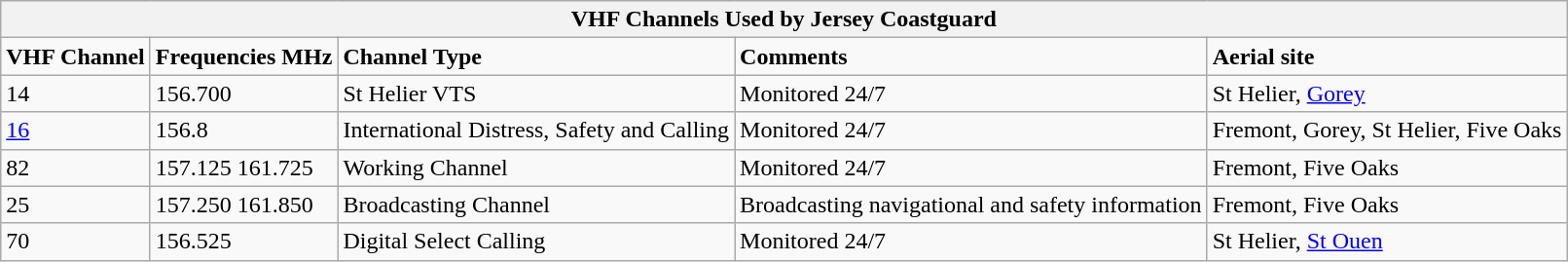<table class="wikitable">
<tr>
<th colspan="5"><strong>VHF Channels Used by Jersey Coastguard</strong></th>
</tr>
<tr>
<td><strong>VHF Channel</strong></td>
<td><strong>Frequencies MHz</strong></td>
<td><strong>Channel Type</strong></td>
<td><strong>Comments</strong></td>
<td><strong>Aerial site</strong></td>
</tr>
<tr>
<td>14</td>
<td>156.700</td>
<td>St Helier VTS</td>
<td>Monitored 24/7</td>
<td>St Helier, <a href='#'>Gorey</a></td>
</tr>
<tr>
<td><a href='#'>16</a></td>
<td>156.8</td>
<td>International Distress, Safety and Calling</td>
<td>Monitored 24/7</td>
<td>Fremont, Gorey, St Helier, Five Oaks</td>
</tr>
<tr>
<td>82</td>
<td>157.125 161.725</td>
<td>Working Channel</td>
<td>Monitored 24/7</td>
<td>Fremont, Five Oaks</td>
</tr>
<tr>
<td>25</td>
<td>157.250  161.850</td>
<td>Broadcasting Channel</td>
<td>Broadcasting navigational and safety information</td>
<td>Fremont, Five Oaks</td>
</tr>
<tr>
<td>70</td>
<td>156.525</td>
<td>Digital Select Calling</td>
<td>Monitored 24/7</td>
<td>St Helier, <a href='#'>St Ouen</a></td>
</tr>
</table>
